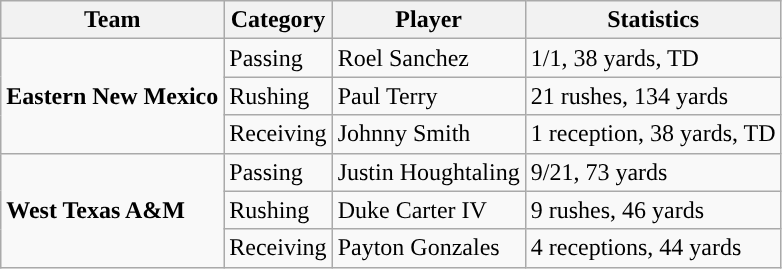<table class="wikitable" style="float: left;">
<tr>
<th>Team</th>
<th>Category</th>
<th>Player</th>
<th>Statistics</th>
</tr>
<tr>
<td rowspan=3><strong>Eastern New Mexico</strong></td>
<td>Passing</td>
<td>Roel Sanchez</td>
<td>1/1, 38 yards, TD</td>
</tr>
<tr>
<td>Rushing</td>
<td>Paul Terry</td>
<td>21 rushes, 134 yards</td>
</tr>
<tr>
<td>Receiving</td>
<td>Johnny Smith</td>
<td>1 reception, 38 yards, TD</td>
</tr>
<tr>
<td rowspan=3><strong>West Texas A&M</strong></td>
<td>Passing</td>
<td>Justin Houghtaling</td>
<td>9/21, 73 yards</td>
</tr>
<tr>
<td>Rushing</td>
<td>Duke Carter IV</td>
<td>9 rushes, 46 yards</td>
</tr>
<tr>
<td>Receiving</td>
<td>Payton Gonzales</td>
<td>4 receptions, 44 yards</td>
</tr>
</table>
